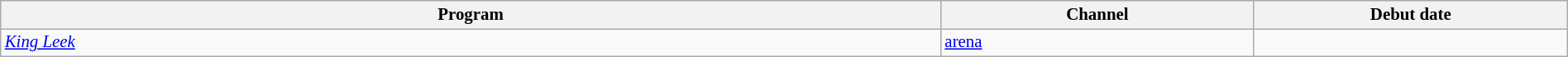<table class="wikitable sortable"  style="width:100%; font-size:87%;">
<tr style="background:#efefef;">
<th style="width:60%;">Program</th>
<th style="width:20%;">Channel</th>
<th style="width:20%;">Debut date</th>
</tr>
<tr>
<td> <em><a href='#'>King Leek</a></em></td>
<td><a href='#'>arena</a></td>
<td></td>
</tr>
</table>
